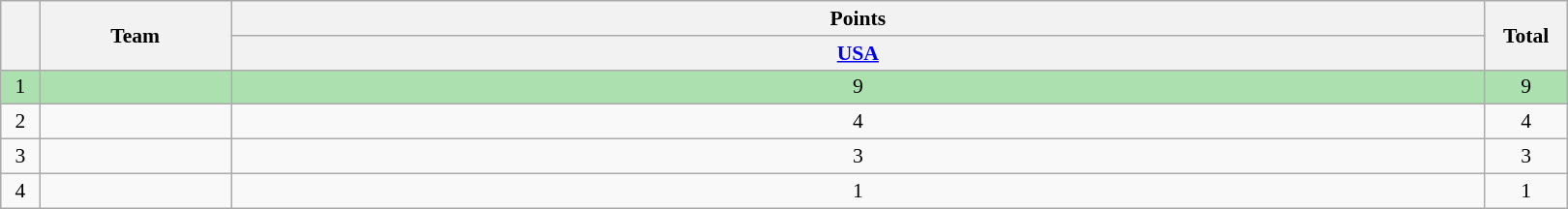<table class="wikitable" style="font-size: 90%; text-align:center; table-layout:fixed; width:75em">
<tr>
<th rowspan=2 width=20></th>
<th rowspan=2 width=125>Team</th>
<th colspan=1>Points</th>
<th rowspan=2 width=50>Total</th>
</tr>
<tr valign="top">
<th><a href='#'>USA</a><br></th>
</tr>
<tr bgcolor=#ACE1AF>
<td align=center>1</td>
<td></td>
<td align=center>9</td>
<td align=center>9</td>
</tr>
<tr>
<td align=center>2</td>
<td></td>
<td align=center>4</td>
<td align=center>4</td>
</tr>
<tr>
<td align=center>3</td>
<td></td>
<td align=center>3</td>
<td align=center>3</td>
</tr>
<tr>
<td align=center>4</td>
<td></td>
<td align=center>1</td>
<td align=center>1</td>
</tr>
</table>
